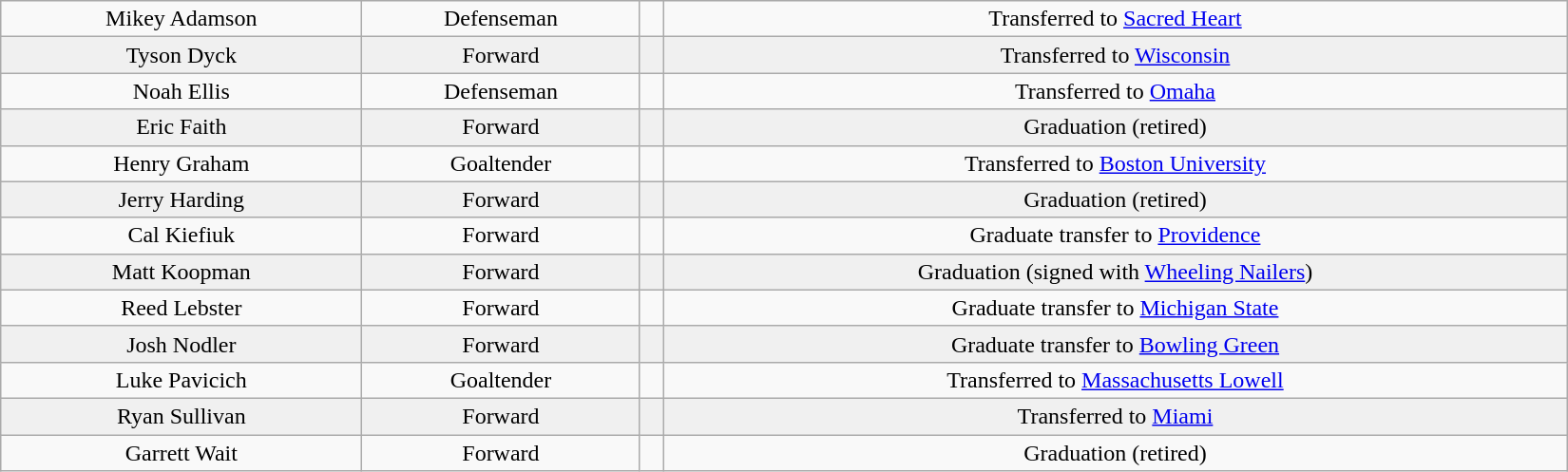<table class="wikitable" width=1100>
<tr align="center" bgcolor="">
<td>Mikey Adamson</td>
<td>Defenseman</td>
<td></td>
<td>Transferred to <a href='#'>Sacred Heart</a></td>
</tr>
<tr align="center" bgcolor="f0f0f0">
<td>Tyson Dyck</td>
<td>Forward</td>
<td></td>
<td>Transferred to <a href='#'>Wisconsin</a></td>
</tr>
<tr align="center" bgcolor="">
<td>Noah Ellis</td>
<td>Defenseman</td>
<td></td>
<td>Transferred to <a href='#'>Omaha</a></td>
</tr>
<tr align="center" bgcolor="f0f0f0">
<td>Eric Faith</td>
<td>Forward</td>
<td></td>
<td>Graduation (retired)</td>
</tr>
<tr align="center" bgcolor="">
<td>Henry Graham</td>
<td>Goaltender</td>
<td></td>
<td>Transferred to <a href='#'>Boston University</a></td>
</tr>
<tr align="center" bgcolor="f0f0f0">
<td>Jerry Harding</td>
<td>Forward</td>
<td></td>
<td>Graduation (retired)</td>
</tr>
<tr align="center" bgcolor="">
<td>Cal Kiefiuk</td>
<td>Forward</td>
<td></td>
<td>Graduate transfer to <a href='#'>Providence</a></td>
</tr>
<tr align="center" bgcolor="f0f0f0">
<td>Matt Koopman</td>
<td>Forward</td>
<td></td>
<td>Graduation (signed with <a href='#'>Wheeling Nailers</a>)</td>
</tr>
<tr align="center" bgcolor="">
<td>Reed Lebster</td>
<td>Forward</td>
<td></td>
<td>Graduate transfer to <a href='#'>Michigan State</a></td>
</tr>
<tr align="center" bgcolor="f0f0f0">
<td>Josh Nodler</td>
<td>Forward</td>
<td></td>
<td>Graduate transfer to <a href='#'>Bowling Green</a></td>
</tr>
<tr align="center" bgcolor="">
<td>Luke Pavicich</td>
<td>Goaltender</td>
<td></td>
<td>Transferred to <a href='#'>Massachusetts Lowell</a></td>
</tr>
<tr align="center" bgcolor="f0f0f0">
<td>Ryan Sullivan</td>
<td>Forward</td>
<td></td>
<td>Transferred to <a href='#'>Miami</a></td>
</tr>
<tr align="center" bgcolor="">
<td>Garrett Wait</td>
<td>Forward</td>
<td></td>
<td>Graduation (retired)</td>
</tr>
</table>
